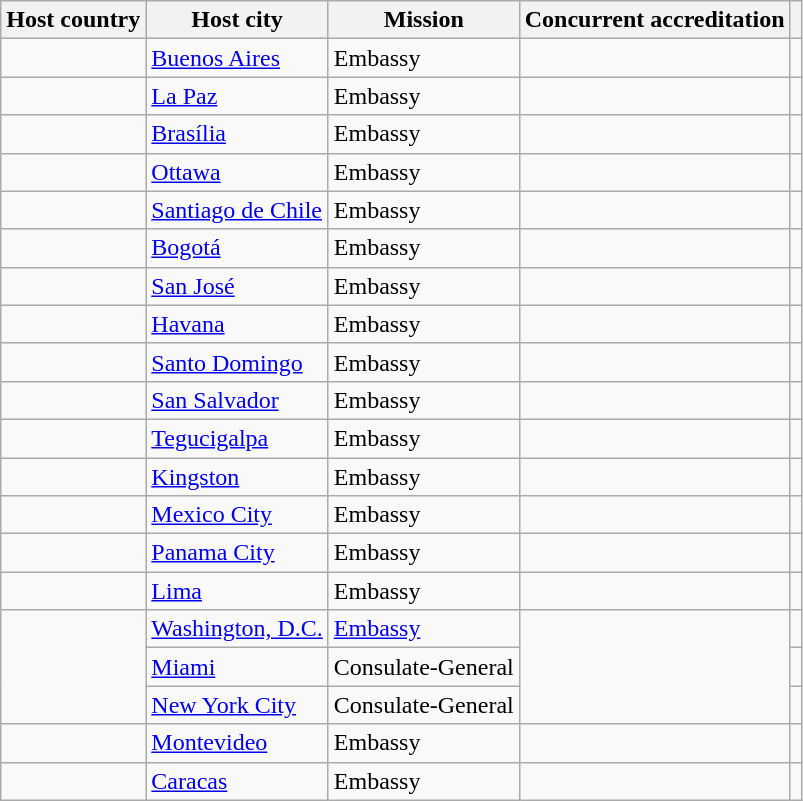<table class="wikitable sortable">
<tr>
<th scope="col">Host country</th>
<th scope="col">Host city</th>
<th scope="col">Mission</th>
<th scope="col">Concurrent accreditation</th>
<th scope="col" class="unsortable"></th>
</tr>
<tr>
<td></td>
<td><a href='#'>Buenos Aires</a></td>
<td>Embassy</td>
<td></td>
<td></td>
</tr>
<tr>
<td></td>
<td><a href='#'>La Paz</a></td>
<td>Embassy</td>
<td></td>
<td></td>
</tr>
<tr>
<td></td>
<td><a href='#'>Brasília</a></td>
<td>Embassy</td>
<td></td>
<td></td>
</tr>
<tr>
<td></td>
<td><a href='#'>Ottawa</a></td>
<td>Embassy</td>
<td></td>
<td></td>
</tr>
<tr>
<td></td>
<td><a href='#'>Santiago de Chile</a></td>
<td>Embassy</td>
<td></td>
<td></td>
</tr>
<tr>
<td></td>
<td><a href='#'>Bogotá</a></td>
<td>Embassy</td>
<td></td>
<td></td>
</tr>
<tr>
<td></td>
<td><a href='#'>San José</a></td>
<td>Embassy</td>
<td></td>
<td></td>
</tr>
<tr>
<td></td>
<td><a href='#'>Havana</a></td>
<td>Embassy</td>
<td></td>
<td></td>
</tr>
<tr>
<td></td>
<td><a href='#'>Santo Domingo</a></td>
<td>Embassy</td>
<td></td>
<td></td>
</tr>
<tr>
<td></td>
<td><a href='#'>San Salvador</a></td>
<td>Embassy</td>
<td></td>
<td></td>
</tr>
<tr>
<td></td>
<td><a href='#'>Tegucigalpa</a></td>
<td>Embassy</td>
<td></td>
<td></td>
</tr>
<tr>
<td></td>
<td><a href='#'>Kingston</a></td>
<td>Embassy</td>
<td></td>
<td></td>
</tr>
<tr>
<td></td>
<td><a href='#'>Mexico City</a></td>
<td>Embassy</td>
<td></td>
<td></td>
</tr>
<tr>
<td></td>
<td><a href='#'>Panama City</a></td>
<td>Embassy</td>
<td></td>
<td></td>
</tr>
<tr>
<td></td>
<td><a href='#'>Lima</a></td>
<td>Embassy</td>
<td></td>
<td></td>
</tr>
<tr>
<td rowspan="3"></td>
<td><a href='#'>Washington, D.C.</a></td>
<td><a href='#'>Embassy</a></td>
<td rowspan="3"></td>
<td></td>
</tr>
<tr>
<td><a href='#'>Miami</a></td>
<td>Consulate-General</td>
<td></td>
</tr>
<tr>
<td><a href='#'>New York City</a></td>
<td>Consulate-General</td>
<td></td>
</tr>
<tr>
<td></td>
<td><a href='#'>Montevideo</a></td>
<td>Embassy</td>
<td></td>
<td></td>
</tr>
<tr>
<td></td>
<td><a href='#'>Caracas</a></td>
<td>Embassy</td>
<td></td>
<td></td>
</tr>
</table>
